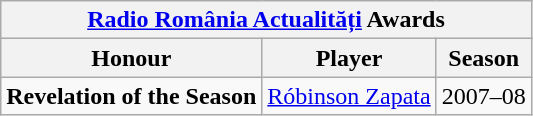<table class="wikitable" align=center>
<tr>
<th Colspan=3><a href='#'>Radio România Actualități</a> Awards</th>
</tr>
<tr>
<th Align=Left>Honour</th>
<th Align=Left>Player</th>
<th Align=Left>Season</th>
</tr>
<tr>
<td valign="top" Rowspan=1 Align=left><strong>Revelation of the Season</strong></td>
<td><a href='#'>Róbinson Zapata</a></td>
<td class="wikitable" align=center>2007–08</td>
</tr>
</table>
